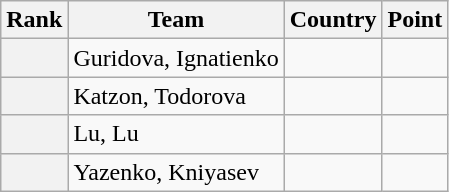<table class="wikitable sortable">
<tr>
<th>Rank</th>
<th>Team</th>
<th>Country</th>
<th>Point</th>
</tr>
<tr>
<th></th>
<td>Guridova, Ignatienko</td>
<td></td>
<td></td>
</tr>
<tr>
<th></th>
<td>Katzon, Todorova</td>
<td></td>
<td></td>
</tr>
<tr>
<th></th>
<td>Lu, Lu</td>
<td></td>
<td></td>
</tr>
<tr>
<th></th>
<td>Yazenko, Kniyasev</td>
<td></td>
<td></td>
</tr>
</table>
